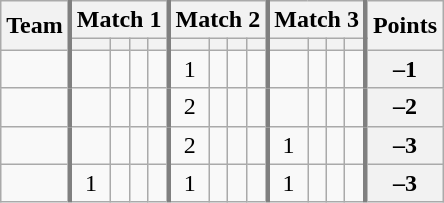<table class="wikitable sortable" style="text-align:center;">
<tr>
<th rowspan=2>Team</th>
<th colspan=4 style="border-left:3px solid gray">Match 1</th>
<th colspan=4 style="border-left:3px solid gray">Match 2</th>
<th colspan=4 style="border-left:3px solid gray">Match 3</th>
<th rowspan=2 style="border-left:3px solid gray">Points</th>
</tr>
<tr>
<th style="border-left:3px solid gray"></th>
<th></th>
<th></th>
<th></th>
<th style="border-left:3px solid gray"></th>
<th></th>
<th></th>
<th></th>
<th style="border-left:3px solid gray"></th>
<th></th>
<th></th>
<th></th>
</tr>
<tr>
<td align=left></td>
<td style="border-left:3px solid gray"></td>
<td></td>
<td></td>
<td></td>
<td style="border-left:3px solid gray">1</td>
<td></td>
<td></td>
<td></td>
<td style="border-left:3px solid gray"></td>
<td></td>
<td></td>
<td></td>
<th style="border-left:3px solid gray">–1</th>
</tr>
<tr>
<td align=left></td>
<td style="border-left:3px solid gray"></td>
<td></td>
<td></td>
<td></td>
<td style="border-left:3px solid gray">2</td>
<td></td>
<td></td>
<td></td>
<td style="border-left:3px solid gray"></td>
<td></td>
<td></td>
<td></td>
<th style="border-left:3px solid gray">–2</th>
</tr>
<tr>
<td align=left></td>
<td style="border-left:3px solid gray"></td>
<td></td>
<td></td>
<td></td>
<td style="border-left:3px solid gray">2</td>
<td></td>
<td></td>
<td></td>
<td style="border-left:3px solid gray">1</td>
<td></td>
<td></td>
<td></td>
<th style="border-left:3px solid gray">–3</th>
</tr>
<tr>
<td align=left></td>
<td style="border-left:3px solid gray">1</td>
<td></td>
<td></td>
<td></td>
<td style="border-left:3px solid gray">1</td>
<td></td>
<td></td>
<td></td>
<td style="border-left:3px solid gray">1</td>
<td></td>
<td></td>
<td></td>
<th style="border-left:3px solid gray">–3</th>
</tr>
</table>
